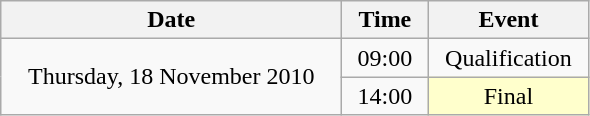<table class = "wikitable" style="text-align:center;">
<tr>
<th width=220>Date</th>
<th width=50>Time</th>
<th width=100>Event</th>
</tr>
<tr>
<td rowspan=2>Thursday, 18 November 2010</td>
<td>09:00</td>
<td>Qualification</td>
</tr>
<tr>
<td>14:00</td>
<td bgcolor=ffffcc>Final</td>
</tr>
</table>
